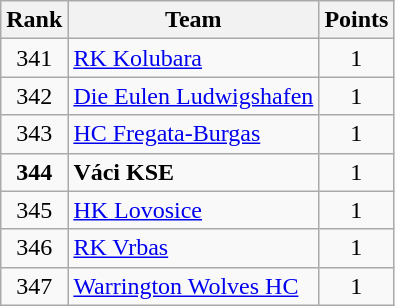<table class="wikitable" style="text-align: center">
<tr>
<th>Rank</th>
<th>Team</th>
<th>Points</th>
</tr>
<tr>
<td>341</td>
<td align=left> <a href='#'>RK Kolubara</a></td>
<td>1</td>
</tr>
<tr>
<td>342</td>
<td align=left> <a href='#'>Die Eulen Ludwigshafen</a></td>
<td>1</td>
</tr>
<tr>
<td>343</td>
<td align=left> <a href='#'>HC Fregata-Burgas</a></td>
<td>1</td>
</tr>
<tr>
<td><strong>344</strong></td>
<td align=left> <strong>Váci KSE</strong></td>
<td>1</td>
</tr>
<tr>
<td>345</td>
<td align=left> <a href='#'>HK Lovosice</a></td>
<td>1</td>
</tr>
<tr>
<td>346</td>
<td align=left> <a href='#'>RK Vrbas</a></td>
<td>1</td>
</tr>
<tr>
<td>347</td>
<td align=left> <a href='#'>Warrington Wolves HC</a></td>
<td>1</td>
</tr>
</table>
